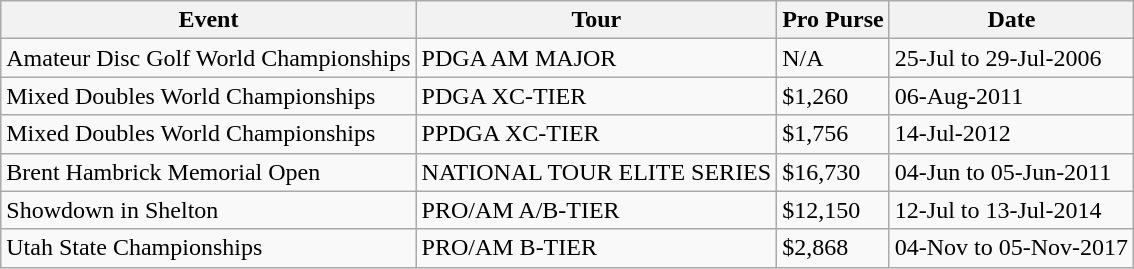<table class="wikitable">
<tr>
<th>Event</th>
<th>Tour</th>
<th>Pro Purse</th>
<th>Date</th>
</tr>
<tr>
<td>Amateur Disc Golf World Championships</td>
<td>PDGA AM MAJOR</td>
<td>N/A</td>
<td>25-Jul to 29-Jul-2006</td>
</tr>
<tr>
<td>Mixed Doubles World Championships</td>
<td>PDGA XC-TIER</td>
<td>$1,260</td>
<td>06-Aug-2011</td>
</tr>
<tr>
<td>Mixed Doubles World Championships</td>
<td>PPDGA XC-TIER</td>
<td>$1,756</td>
<td>14-Jul-2012</td>
</tr>
<tr>
<td>Brent Hambrick Memorial Open</td>
<td>NATIONAL TOUR ELITE SERIES</td>
<td>$16,730</td>
<td>04-Jun to 05-Jun-2011</td>
</tr>
<tr>
<td>Showdown in Shelton</td>
<td>PRO/AM A/B-TIER</td>
<td>$12,150</td>
<td>12-Jul to 13-Jul-2014</td>
</tr>
<tr>
<td>Utah State Championships</td>
<td>PRO/AM B-TIER</td>
<td>$2,868</td>
<td>04-Nov to 05-Nov-2017</td>
</tr>
</table>
